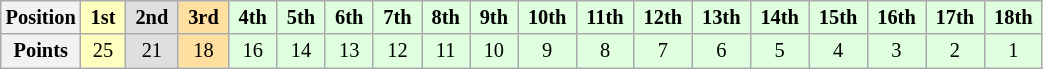<table class="wikitable" style="font-size:85%; text-align:center">
<tr>
<th>Position</th>
<td style="background:#ffffbf;"> <strong>1st</strong> </td>
<td style="background:#dfdfdf;"> <strong>2nd</strong> </td>
<td style="background:#ffdf9f;"> <strong>3rd</strong> </td>
<td style="background:#dfffdf;"> <strong>4th</strong> </td>
<td style="background:#dfffdf;"> <strong>5th</strong> </td>
<td style="background:#dfffdf;"> <strong>6th</strong> </td>
<td style="background:#dfffdf;"> <strong>7th</strong> </td>
<td style="background:#dfffdf;"> <strong>8th</strong> </td>
<td style="background:#dfffdf;"> <strong>9th</strong> </td>
<td style="background:#dfffdf;"> <strong>10th</strong> </td>
<td style="background:#dfffdf;"> <strong>11th</strong> </td>
<td style="background:#dfffdf;"> <strong>12th</strong> </td>
<td style="background:#dfffdf;"> <strong>13th</strong> </td>
<td style="background:#dfffdf;"> <strong>14th</strong> </td>
<td style="background:#dfffdf;"> <strong>15th</strong> </td>
<td style="background:#dfffdf;"> <strong>16th</strong> </td>
<td style="background:#dfffdf;"> <strong>17th</strong> </td>
<td style="background:#dfffdf;"> <strong>18th</strong> </td>
</tr>
<tr>
<th>Points</th>
<td style="background:#ffffbf;">25</td>
<td style="background:#dfdfdf;">21</td>
<td style="background:#ffdf9f;">18</td>
<td style="background:#dfffdf;">16</td>
<td style="background:#dfffdf;">14</td>
<td style="background:#dfffdf;">13</td>
<td style="background:#dfffdf;">12</td>
<td style="background:#dfffdf;">11</td>
<td style="background:#dfffdf;">10</td>
<td style="background:#dfffdf;">9</td>
<td style="background:#dfffdf;">8</td>
<td style="background:#dfffdf;">7</td>
<td style="background:#dfffdf;">6</td>
<td style="background:#dfffdf;">5</td>
<td style="background:#dfffdf;">4</td>
<td style="background:#dfffdf;">3</td>
<td style="background:#dfffdf;">2</td>
<td style="background:#dfffdf;">1</td>
</tr>
</table>
